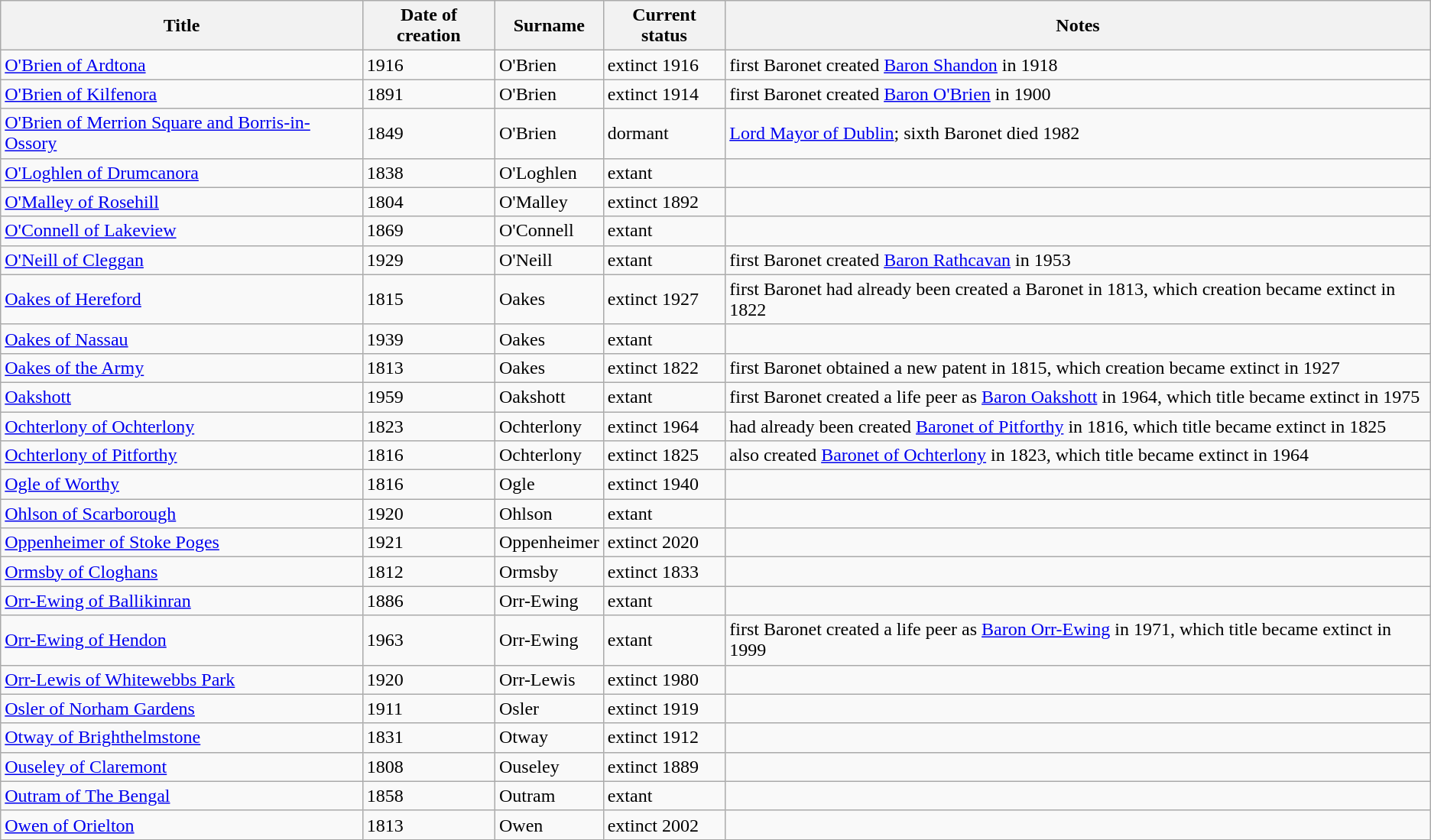<table class="wikitable">
<tr>
<th>Title</th>
<th>Date of creation</th>
<th>Surname</th>
<th>Current status</th>
<th>Notes</th>
</tr>
<tr>
<td><a href='#'>O'Brien of Ardtona</a></td>
<td>1916</td>
<td>O'Brien</td>
<td>extinct 1916</td>
<td>first Baronet created <a href='#'>Baron Shandon</a> in 1918</td>
</tr>
<tr>
<td><a href='#'>O'Brien of Kilfenora</a></td>
<td>1891</td>
<td>O'Brien</td>
<td>extinct 1914</td>
<td>first Baronet created <a href='#'>Baron O'Brien</a> in 1900</td>
</tr>
<tr>
<td><a href='#'>O'Brien of Merrion Square and Borris-in-Ossory</a></td>
<td>1849</td>
<td>O'Brien</td>
<td>dormant</td>
<td><a href='#'>Lord Mayor of Dublin</a>; sixth Baronet died 1982</td>
</tr>
<tr>
<td><a href='#'>O'Loghlen of Drumcanora</a></td>
<td>1838</td>
<td>O'Loghlen</td>
<td>extant</td>
<td></td>
</tr>
<tr>
<td><a href='#'>O'Malley of Rosehill</a></td>
<td>1804</td>
<td>O'Malley</td>
<td>extinct 1892</td>
<td></td>
</tr>
<tr>
<td><a href='#'>O'Connell of Lakeview</a></td>
<td>1869</td>
<td>O'Connell</td>
<td>extant</td>
<td></td>
</tr>
<tr>
<td><a href='#'>O'Neill of Cleggan</a></td>
<td>1929</td>
<td>O'Neill</td>
<td>extant</td>
<td>first Baronet created <a href='#'>Baron Rathcavan</a> in 1953</td>
</tr>
<tr>
<td><a href='#'>Oakes of Hereford</a></td>
<td>1815</td>
<td>Oakes</td>
<td>extinct 1927</td>
<td>first Baronet had already been created a Baronet in 1813, which creation became extinct in 1822</td>
</tr>
<tr>
<td><a href='#'>Oakes of Nassau</a></td>
<td>1939</td>
<td>Oakes</td>
<td>extant</td>
<td></td>
</tr>
<tr>
<td><a href='#'>Oakes of the Army</a></td>
<td>1813</td>
<td>Oakes</td>
<td>extinct 1822</td>
<td>first Baronet obtained a new patent in 1815, which creation became extinct in 1927</td>
</tr>
<tr>
<td><a href='#'>Oakshott</a></td>
<td>1959</td>
<td>Oakshott</td>
<td>extant</td>
<td>first Baronet created a life peer as <a href='#'>Baron Oakshott</a> in 1964, which title became extinct in 1975</td>
</tr>
<tr>
<td><a href='#'>Ochterlony of Ochterlony</a></td>
<td>1823</td>
<td>Ochterlony</td>
<td>extinct 1964</td>
<td>had already been created <a href='#'>Baronet of Pitforthy</a> in 1816, which title became extinct in 1825</td>
</tr>
<tr>
<td><a href='#'>Ochterlony of Pitforthy</a></td>
<td>1816</td>
<td>Ochterlony</td>
<td>extinct 1825</td>
<td>also created <a href='#'>Baronet of Ochterlony</a> in 1823, which title became extinct in 1964</td>
</tr>
<tr>
<td><a href='#'>Ogle of Worthy</a></td>
<td>1816</td>
<td>Ogle</td>
<td>extinct 1940</td>
<td></td>
</tr>
<tr>
<td><a href='#'>Ohlson of Scarborough</a></td>
<td>1920</td>
<td>Ohlson</td>
<td>extant</td>
<td></td>
</tr>
<tr>
<td><a href='#'>Oppenheimer of Stoke Poges</a></td>
<td>1921</td>
<td>Oppenheimer</td>
<td>extinct 2020</td>
<td></td>
</tr>
<tr>
<td><a href='#'>Ormsby of Cloghans</a></td>
<td>1812</td>
<td>Ormsby</td>
<td>extinct 1833</td>
<td></td>
</tr>
<tr>
<td><a href='#'>Orr-Ewing of Ballikinran</a></td>
<td>1886</td>
<td>Orr-Ewing</td>
<td>extant</td>
<td></td>
</tr>
<tr>
<td><a href='#'>Orr-Ewing of Hendon</a></td>
<td>1963</td>
<td>Orr-Ewing</td>
<td>extant</td>
<td>first Baronet created a life peer as <a href='#'>Baron Orr-Ewing</a> in 1971, which title became extinct in 1999</td>
</tr>
<tr>
<td><a href='#'>Orr-Lewis of Whitewebbs Park</a></td>
<td>1920</td>
<td>Orr-Lewis</td>
<td>extinct 1980</td>
<td></td>
</tr>
<tr>
<td><a href='#'>Osler of Norham Gardens</a></td>
<td>1911</td>
<td>Osler</td>
<td>extinct 1919</td>
<td></td>
</tr>
<tr>
<td><a href='#'>Otway of Brighthelmstone</a></td>
<td>1831</td>
<td>Otway</td>
<td>extinct 1912</td>
<td></td>
</tr>
<tr>
<td><a href='#'>Ouseley of Claremont</a></td>
<td>1808</td>
<td>Ouseley</td>
<td>extinct 1889</td>
<td></td>
</tr>
<tr>
<td><a href='#'>Outram of The Bengal</a></td>
<td>1858</td>
<td>Outram</td>
<td>extant</td>
<td></td>
</tr>
<tr>
<td><a href='#'>Owen of Orielton</a></td>
<td>1813</td>
<td>Owen</td>
<td>extinct 2002</td>
<td></td>
</tr>
</table>
